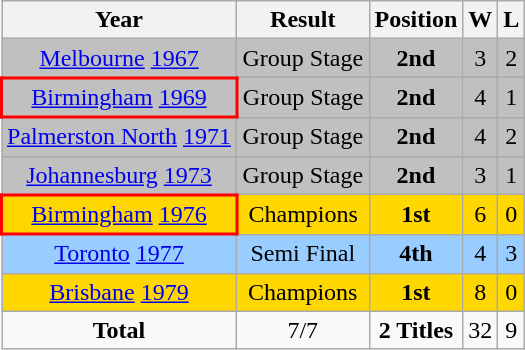<table class="wikitable" style="text-align: center;">
<tr>
<th>Year</th>
<th>Result</th>
<th>Position</th>
<th>W</th>
<th>L</th>
</tr>
<tr style="background:silver;">
<td> <a href='#'>Melbourne</a> <a href='#'>1967</a></td>
<td>Group Stage</td>
<td><strong>2nd</strong></td>
<td>3</td>
<td>2</td>
</tr>
<tr style="background:silver;">
<td style="border: 2px solid red"> <a href='#'>Birmingham</a> <a href='#'>1969</a></td>
<td>Group Stage</td>
<td><strong>2nd</strong></td>
<td>4</td>
<td>1</td>
</tr>
<tr style="background:silver;">
<td> <a href='#'>Palmerston North</a> <a href='#'>1971</a></td>
<td>Group Stage</td>
<td><strong>2nd</strong></td>
<td>4</td>
<td>2</td>
</tr>
<tr style="background:silver;">
<td> <a href='#'>Johannesburg</a> <a href='#'>1973</a></td>
<td>Group Stage</td>
<td><strong>2nd</strong></td>
<td>3</td>
<td>1</td>
</tr>
<tr style="background:gold;">
<td style="border: 2px solid red"> <a href='#'>Birmingham</a> <a href='#'>1976</a></td>
<td>Champions</td>
<td><strong>1st</strong></td>
<td>6</td>
<td>0</td>
</tr>
<tr style="background:#9acdff;">
<td> <a href='#'>Toronto</a> <a href='#'>1977</a></td>
<td>Semi Final</td>
<td><strong>4th</strong></td>
<td>4</td>
<td>3</td>
</tr>
<tr style="background:gold;">
<td> <a href='#'>Brisbane</a> <a href='#'>1979</a></td>
<td>Champions</td>
<td><strong>1st</strong></td>
<td>8</td>
<td>0</td>
</tr>
<tr>
<td><strong>Total</strong></td>
<td>7/7</td>
<td><strong>2 Titles</strong></td>
<td>32</td>
<td>9</td>
</tr>
</table>
